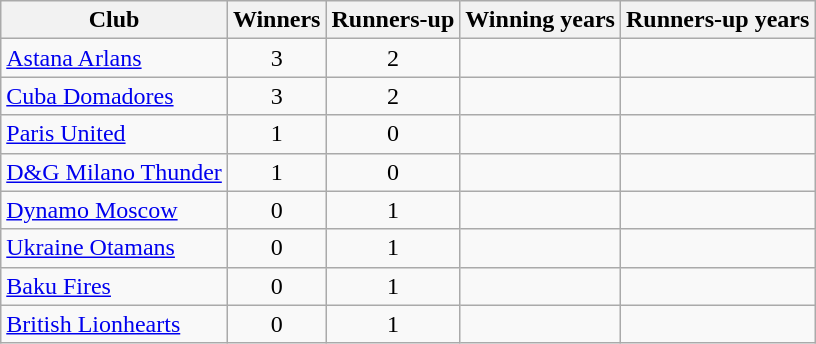<table class="wikitable sortable">
<tr>
<th scope=col>Club</th>
<th scope=col>Winners</th>
<th scope=col>Runners-up</th>
<th scope=col class="unsortable">Winning years</th>
<th scope=col class="unsortable">Runners-up years</th>
</tr>
<tr>
<td> <a href='#'>Astana Arlans</a></td>
<td align=center>3</td>
<td align=center>2</td>
<td></td>
<td></td>
</tr>
<tr>
<td> <a href='#'>Cuba Domadores</a></td>
<td align=center>3</td>
<td align=center>2</td>
<td></td>
<td></td>
</tr>
<tr>
<td> <a href='#'>Paris United</a></td>
<td align=center>1</td>
<td align=center>0</td>
<td></td>
<td></td>
</tr>
<tr>
<td> <a href='#'>D&G Milano Thunder</a></td>
<td align=center>1</td>
<td align=center>0</td>
<td></td>
<td></td>
</tr>
<tr>
<td> <a href='#'>Dynamo Moscow</a></td>
<td align=center>0</td>
<td align=center>1</td>
<td></td>
<td></td>
</tr>
<tr>
<td> <a href='#'>Ukraine Otamans</a></td>
<td align=center>0</td>
<td align=center>1</td>
<td></td>
<td></td>
</tr>
<tr>
<td> <a href='#'>Baku Fires</a></td>
<td align=center>0</td>
<td align=center>1</td>
<td></td>
<td></td>
</tr>
<tr>
<td> <a href='#'>British Lionhearts</a></td>
<td align=center>0</td>
<td align=center>1</td>
<td></td>
<td></td>
</tr>
</table>
